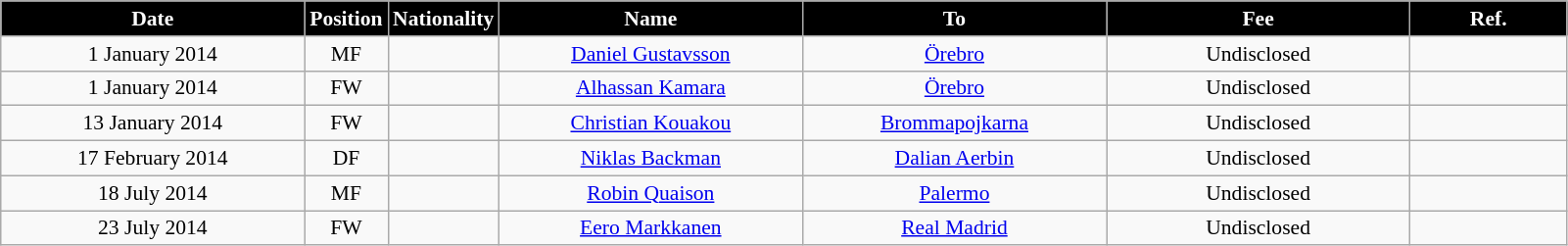<table class="wikitable"  style="text-align:center; font-size:90%; ">
<tr>
<th style="background:#000000; color:white; width:200px;">Date</th>
<th style="background:#000000; color:white; width:50px;">Position</th>
<th style="background:#000000; color:white; width:50px;">Nationality</th>
<th style="background:#000000; color:white; width:200px;">Name</th>
<th style="background:#000000; color:white; width:200px;">To</th>
<th style="background:#000000; color:white; width:200px;">Fee</th>
<th style="background:#000000; color:white; width:100px;">Ref.</th>
</tr>
<tr>
<td>1 January 2014</td>
<td>MF</td>
<td></td>
<td><a href='#'>Daniel Gustavsson</a></td>
<td><a href='#'>Örebro</a></td>
<td>Undisclosed</td>
<td></td>
</tr>
<tr>
<td>1 January 2014</td>
<td>FW</td>
<td></td>
<td><a href='#'>Alhassan Kamara</a></td>
<td><a href='#'>Örebro</a></td>
<td>Undisclosed</td>
<td></td>
</tr>
<tr>
<td>13 January 2014</td>
<td>FW</td>
<td></td>
<td><a href='#'>Christian Kouakou</a></td>
<td><a href='#'>Brommapojkarna</a></td>
<td>Undisclosed</td>
<td></td>
</tr>
<tr>
<td>17 February 2014</td>
<td>DF</td>
<td></td>
<td><a href='#'>Niklas Backman</a></td>
<td><a href='#'>Dalian Aerbin</a></td>
<td>Undisclosed</td>
<td></td>
</tr>
<tr>
<td>18 July 2014</td>
<td>MF</td>
<td></td>
<td><a href='#'>Robin Quaison</a></td>
<td><a href='#'>Palermo</a></td>
<td>Undisclosed</td>
<td></td>
</tr>
<tr>
<td>23 July 2014</td>
<td>FW</td>
<td></td>
<td><a href='#'>Eero Markkanen</a></td>
<td><a href='#'>Real Madrid</a></td>
<td>Undisclosed</td>
<td></td>
</tr>
</table>
